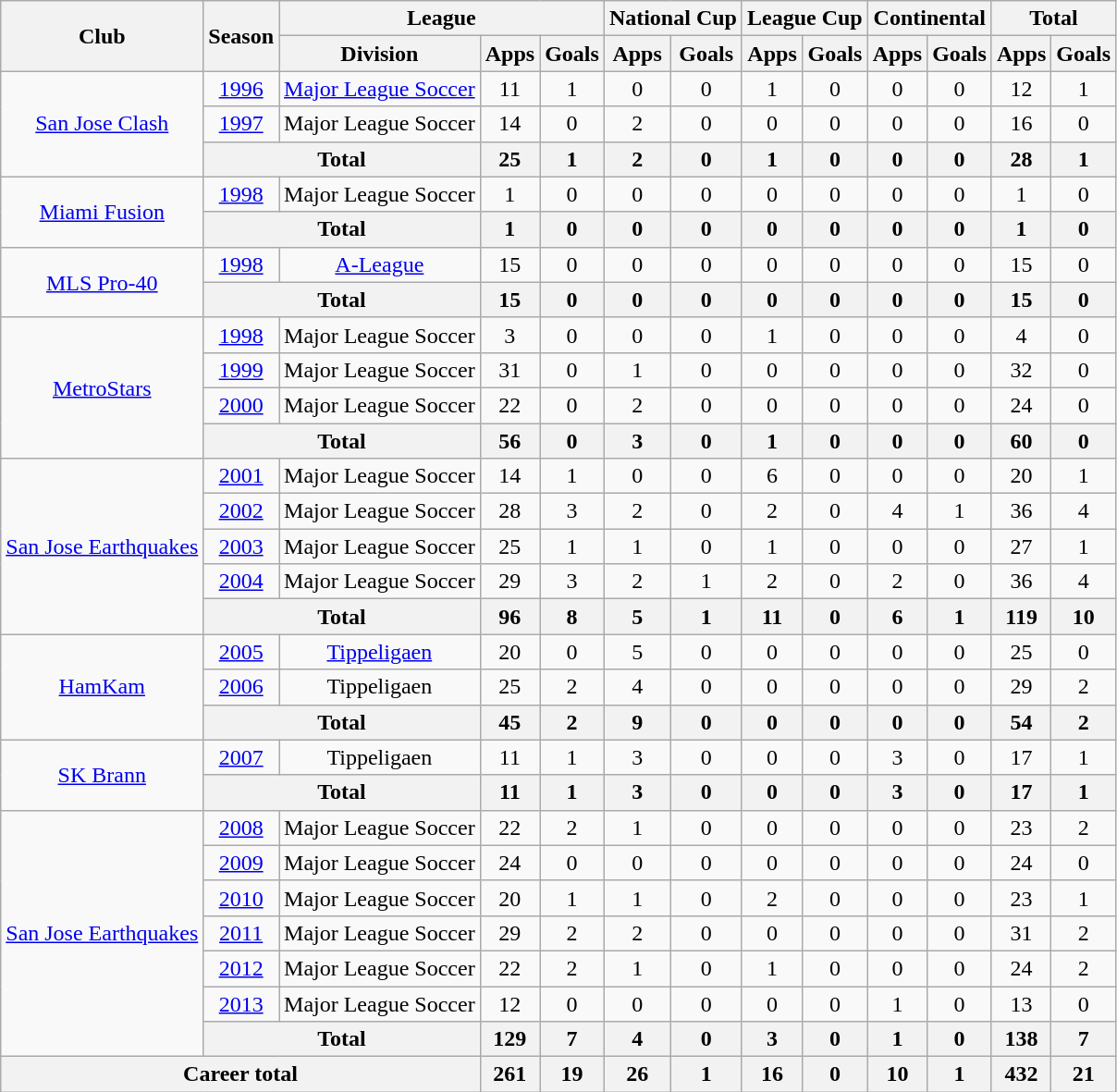<table class="wikitable" style="text-align: center;">
<tr>
<th rowspan="2">Club</th>
<th rowspan="2">Season</th>
<th colspan="3">League</th>
<th colspan="2">National Cup</th>
<th colspan="2">League Cup</th>
<th colspan="2">Continental</th>
<th colspan="3">Total</th>
</tr>
<tr>
<th>Division</th>
<th>Apps</th>
<th>Goals</th>
<th>Apps</th>
<th>Goals</th>
<th>Apps</th>
<th>Goals</th>
<th>Apps</th>
<th>Goals</th>
<th>Apps</th>
<th>Goals</th>
</tr>
<tr>
<td rowspan="3" valign="center"><a href='#'>San Jose Clash</a></td>
<td><a href='#'>1996</a></td>
<td><a href='#'>Major League Soccer</a></td>
<td>11</td>
<td>1</td>
<td>0</td>
<td>0</td>
<td>1</td>
<td>0</td>
<td>0</td>
<td>0</td>
<td>12</td>
<td>1</td>
</tr>
<tr>
<td><a href='#'>1997</a></td>
<td>Major League Soccer</td>
<td>14</td>
<td>0</td>
<td>2</td>
<td>0</td>
<td>0</td>
<td>0</td>
<td>0</td>
<td>0</td>
<td>16</td>
<td>0</td>
</tr>
<tr>
<th colspan="2">Total</th>
<th>25</th>
<th>1</th>
<th>2</th>
<th>0</th>
<th>1</th>
<th>0</th>
<th>0</th>
<th>0</th>
<th>28</th>
<th>1</th>
</tr>
<tr>
<td rowspan="2" valign="center"><a href='#'>Miami Fusion</a></td>
<td><a href='#'>1998</a></td>
<td>Major League Soccer</td>
<td>1</td>
<td>0</td>
<td>0</td>
<td>0</td>
<td>0</td>
<td>0</td>
<td>0</td>
<td>0</td>
<td>1</td>
<td>0</td>
</tr>
<tr>
<th colspan="2">Total</th>
<th>1</th>
<th>0</th>
<th>0</th>
<th>0</th>
<th>0</th>
<th>0</th>
<th>0</th>
<th>0</th>
<th>1</th>
<th>0</th>
</tr>
<tr>
<td rowspan="2" valign="center"><a href='#'>MLS Pro-40</a></td>
<td><a href='#'>1998</a></td>
<td><a href='#'>A-League</a></td>
<td>15</td>
<td>0</td>
<td>0</td>
<td>0</td>
<td>0</td>
<td>0</td>
<td>0</td>
<td>0</td>
<td>15</td>
<td>0</td>
</tr>
<tr>
<th colspan="2">Total</th>
<th>15</th>
<th>0</th>
<th>0</th>
<th>0</th>
<th>0</th>
<th>0</th>
<th>0</th>
<th>0</th>
<th>15</th>
<th>0</th>
</tr>
<tr>
<td rowspan="4" valign="center"><a href='#'>MetroStars</a></td>
<td><a href='#'>1998</a></td>
<td>Major League Soccer</td>
<td>3</td>
<td>0</td>
<td>0</td>
<td>0</td>
<td>1</td>
<td>0</td>
<td>0</td>
<td>0</td>
<td>4</td>
<td>0</td>
</tr>
<tr>
<td><a href='#'>1999</a></td>
<td>Major League Soccer</td>
<td>31</td>
<td>0</td>
<td>1</td>
<td>0</td>
<td>0</td>
<td>0</td>
<td>0</td>
<td>0</td>
<td>32</td>
<td>0</td>
</tr>
<tr>
<td><a href='#'>2000</a></td>
<td>Major League Soccer</td>
<td>22</td>
<td>0</td>
<td>2</td>
<td>0</td>
<td>0</td>
<td>0</td>
<td>0</td>
<td>0</td>
<td>24</td>
<td>0</td>
</tr>
<tr>
<th colspan="2">Total</th>
<th>56</th>
<th>0</th>
<th>3</th>
<th>0</th>
<th>1</th>
<th>0</th>
<th>0</th>
<th>0</th>
<th>60</th>
<th>0</th>
</tr>
<tr>
<td rowspan="5" valign="center"><a href='#'>San Jose Earthquakes</a></td>
<td><a href='#'>2001</a></td>
<td>Major League Soccer</td>
<td>14</td>
<td>1</td>
<td>0</td>
<td>0</td>
<td>6</td>
<td>0</td>
<td>0</td>
<td>0</td>
<td>20</td>
<td>1</td>
</tr>
<tr>
<td><a href='#'>2002</a></td>
<td>Major League Soccer</td>
<td>28</td>
<td>3</td>
<td>2</td>
<td>0</td>
<td>2</td>
<td>0</td>
<td>4</td>
<td>1</td>
<td>36</td>
<td>4</td>
</tr>
<tr>
<td><a href='#'>2003</a></td>
<td>Major League Soccer</td>
<td>25</td>
<td>1</td>
<td>1</td>
<td>0</td>
<td>1</td>
<td>0</td>
<td>0</td>
<td>0</td>
<td>27</td>
<td>1</td>
</tr>
<tr>
<td><a href='#'>2004</a></td>
<td>Major League Soccer</td>
<td>29</td>
<td>3</td>
<td>2</td>
<td>1</td>
<td>2</td>
<td>0</td>
<td>2</td>
<td>0</td>
<td>36</td>
<td>4</td>
</tr>
<tr>
<th colspan="2">Total</th>
<th>96</th>
<th>8</th>
<th>5</th>
<th>1</th>
<th>11</th>
<th>0</th>
<th>6</th>
<th>1</th>
<th>119</th>
<th>10</th>
</tr>
<tr>
<td rowspan="3" valign="center"><a href='#'>HamKam</a></td>
<td><a href='#'>2005</a></td>
<td><a href='#'>Tippeligaen</a></td>
<td>20</td>
<td>0</td>
<td>5</td>
<td>0</td>
<td>0</td>
<td>0</td>
<td>0</td>
<td>0</td>
<td>25</td>
<td>0</td>
</tr>
<tr>
<td><a href='#'>2006</a></td>
<td>Tippeligaen</td>
<td>25</td>
<td>2</td>
<td>4</td>
<td>0</td>
<td>0</td>
<td>0</td>
<td>0</td>
<td>0</td>
<td>29</td>
<td>2</td>
</tr>
<tr>
<th colspan="2">Total</th>
<th>45</th>
<th>2</th>
<th>9</th>
<th>0</th>
<th>0</th>
<th>0</th>
<th>0</th>
<th>0</th>
<th>54</th>
<th>2</th>
</tr>
<tr>
<td rowspan="2" valign="center"><a href='#'>SK Brann</a></td>
<td><a href='#'>2007</a></td>
<td>Tippeligaen</td>
<td>11</td>
<td>1</td>
<td>3</td>
<td>0</td>
<td>0</td>
<td>0</td>
<td>3</td>
<td>0</td>
<td>17</td>
<td>1</td>
</tr>
<tr>
<th colspan="2">Total</th>
<th>11</th>
<th>1</th>
<th>3</th>
<th>0</th>
<th>0</th>
<th>0</th>
<th>3</th>
<th>0</th>
<th>17</th>
<th>1</th>
</tr>
<tr>
<td rowspan="7" valign="center"><a href='#'>San Jose Earthquakes</a></td>
<td><a href='#'>2008</a></td>
<td>Major League Soccer</td>
<td>22</td>
<td>2</td>
<td>1</td>
<td>0</td>
<td>0</td>
<td>0</td>
<td>0</td>
<td>0</td>
<td>23</td>
<td>2</td>
</tr>
<tr>
<td><a href='#'>2009</a></td>
<td>Major League Soccer</td>
<td>24</td>
<td>0</td>
<td>0</td>
<td>0</td>
<td>0</td>
<td>0</td>
<td>0</td>
<td>0</td>
<td>24</td>
<td>0</td>
</tr>
<tr>
<td><a href='#'>2010</a></td>
<td>Major League Soccer</td>
<td>20</td>
<td>1</td>
<td>1</td>
<td>0</td>
<td>2</td>
<td>0</td>
<td>0</td>
<td>0</td>
<td>23</td>
<td>1</td>
</tr>
<tr>
<td><a href='#'>2011</a></td>
<td>Major League Soccer</td>
<td>29</td>
<td>2</td>
<td>2</td>
<td>0</td>
<td>0</td>
<td>0</td>
<td>0</td>
<td>0</td>
<td>31</td>
<td>2</td>
</tr>
<tr>
<td><a href='#'>2012</a></td>
<td>Major League Soccer</td>
<td>22</td>
<td>2</td>
<td>1</td>
<td>0</td>
<td>1</td>
<td>0</td>
<td>0</td>
<td>0</td>
<td>24</td>
<td>2</td>
</tr>
<tr>
<td><a href='#'>2013</a></td>
<td>Major League Soccer</td>
<td>12</td>
<td>0</td>
<td>0</td>
<td>0</td>
<td>0</td>
<td>0</td>
<td>1</td>
<td>0</td>
<td>13</td>
<td>0</td>
</tr>
<tr>
<th colspan="2">Total</th>
<th>129</th>
<th>7</th>
<th>4</th>
<th>0</th>
<th>3</th>
<th>0</th>
<th>1</th>
<th>0</th>
<th>138</th>
<th>7</th>
</tr>
<tr>
<th colspan="3">Career total</th>
<th>261</th>
<th>19</th>
<th>26</th>
<th>1</th>
<th>16</th>
<th>0</th>
<th>10</th>
<th>1</th>
<th>432</th>
<th>21</th>
</tr>
</table>
